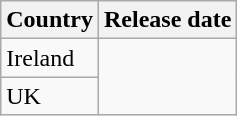<table class="wikitable">
<tr>
<th>Country</th>
<th>Release date</th>
</tr>
<tr>
<td>Ireland</td>
<td rowspan="2"></td>
</tr>
<tr>
<td>UK</td>
</tr>
</table>
